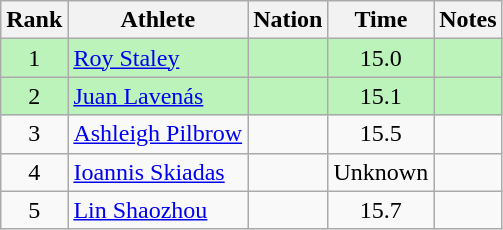<table class="wikitable sortable" style="text-align:center">
<tr>
<th>Rank</th>
<th>Athlete</th>
<th>Nation</th>
<th>Time</th>
<th>Notes</th>
</tr>
<tr bgcolor=bbf3bb>
<td>1</td>
<td align=left><a href='#'>Roy Staley</a></td>
<td align=left></td>
<td>15.0</td>
<td></td>
</tr>
<tr bgcolor=bbf3bb>
<td>2</td>
<td align=left><a href='#'>Juan Lavenás</a></td>
<td align=left></td>
<td>15.1</td>
<td></td>
</tr>
<tr>
<td>3</td>
<td align=left><a href='#'>Ashleigh Pilbrow</a></td>
<td align=left></td>
<td>15.5</td>
<td></td>
</tr>
<tr>
<td>4</td>
<td align=left><a href='#'>Ioannis Skiadas</a></td>
<td align=left></td>
<td data-sort-value=15.6>Unknown</td>
<td></td>
</tr>
<tr>
<td>5</td>
<td align=left><a href='#'>Lin Shaozhou</a></td>
<td align=left></td>
<td>15.7</td>
<td></td>
</tr>
</table>
